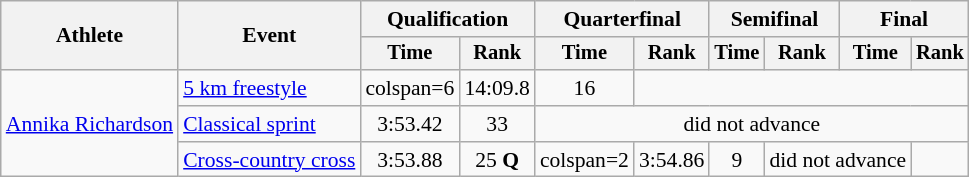<table class="wikitable" style="font-size:90%">
<tr>
<th rowspan="2">Athlete</th>
<th rowspan="2">Event</th>
<th colspan="2">Qualification</th>
<th colspan="2">Quarterfinal</th>
<th colspan="2">Semifinal</th>
<th colspan="2">Final</th>
</tr>
<tr style="font-size:95%">
<th>Time</th>
<th>Rank</th>
<th>Time</th>
<th>Rank</th>
<th>Time</th>
<th>Rank</th>
<th>Time</th>
<th>Rank</th>
</tr>
<tr align=center>
<td align=left rowspan=3><a href='#'>Annika Richardson</a></td>
<td align=left><a href='#'>5 km freestyle</a></td>
<td>colspan=6 </td>
<td>14:09.8</td>
<td>16</td>
</tr>
<tr align=center>
<td align=left><a href='#'>Classical sprint</a></td>
<td>3:53.42</td>
<td>33</td>
<td colspan=6>did not advance</td>
</tr>
<tr align=center>
<td align=left><a href='#'>Cross-country cross</a></td>
<td>3:53.88</td>
<td>25 <strong>Q</strong></td>
<td>colspan=2 </td>
<td>3:54.86</td>
<td>9</td>
<td colspan=2>did not advance</td>
</tr>
</table>
